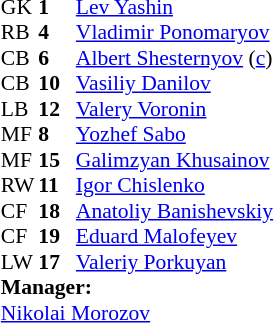<table style="font-size: 90%" cellspacing="0" cellpadding="0" align="center">
<tr>
<th width="25"></th>
<th width="25"></th>
</tr>
<tr>
<td>GK</td>
<td><strong>1</strong></td>
<td><a href='#'>Lev Yashin</a></td>
</tr>
<tr>
<td>RB</td>
<td><strong>4</strong></td>
<td><a href='#'>Vladimir Ponomaryov</a></td>
</tr>
<tr>
<td>CB</td>
<td><strong>6</strong></td>
<td><a href='#'>Albert Shesternyov</a> (<a href='#'>c</a>)</td>
</tr>
<tr>
<td>CB</td>
<td><strong>10</strong></td>
<td><a href='#'>Vasiliy Danilov</a></td>
</tr>
<tr>
<td>LB</td>
<td><strong>12</strong></td>
<td><a href='#'>Valery Voronin</a></td>
<td></td>
</tr>
<tr>
<td>MF</td>
<td><strong>8</strong></td>
<td><a href='#'>Yozhef Sabo</a></td>
</tr>
<tr>
<td>MF</td>
<td><strong>15</strong></td>
<td><a href='#'>Galimzyan Khusainov</a></td>
</tr>
<tr>
<td>RW</td>
<td><strong>11</strong></td>
<td><a href='#'>Igor Chislenko</a></td>
<td></td>
</tr>
<tr>
<td>CF</td>
<td><strong>18</strong></td>
<td><a href='#'>Anatoliy Banishevskiy</a></td>
</tr>
<tr>
<td>CF</td>
<td><strong>19</strong></td>
<td><a href='#'>Eduard Malofeyev</a></td>
</tr>
<tr>
<td>LW</td>
<td><strong>17</strong></td>
<td><a href='#'>Valeriy Porkuyan</a></td>
</tr>
<tr>
<td colspan=3><strong>Manager:</strong></td>
</tr>
<tr>
<td colspan=3><a href='#'>Nikolai Morozov</a></td>
</tr>
</table>
